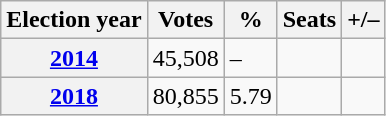<table class="wikitable">
<tr>
<th>Election year</th>
<th>Votes</th>
<th>%</th>
<th>Seats</th>
<th>+/–</th>
</tr>
<tr>
<th><a href='#'>2014</a></th>
<td>45,508</td>
<td>–</td>
<td></td>
<td></td>
</tr>
<tr>
<th><a href='#'>2018</a></th>
<td>80,855</td>
<td>5.79</td>
<td></td>
<td></td>
</tr>
</table>
